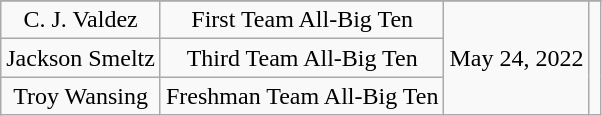<table class="wikitable sortable" style="text-align: center">
<tr align=center>
</tr>
<tr>
<td>C. J. Valdez</td>
<td rowspan="1">First Team All-Big Ten</td>
<td rowspan="3">May 24, 2022</td>
<td rowspan="3"></td>
</tr>
<tr>
<td>Jackson Smeltz</td>
<td rowspan="1">Third Team All-Big Ten</td>
</tr>
<tr>
<td>Troy Wansing</td>
<td rowspan="1">Freshman Team All-Big Ten</td>
</tr>
</table>
